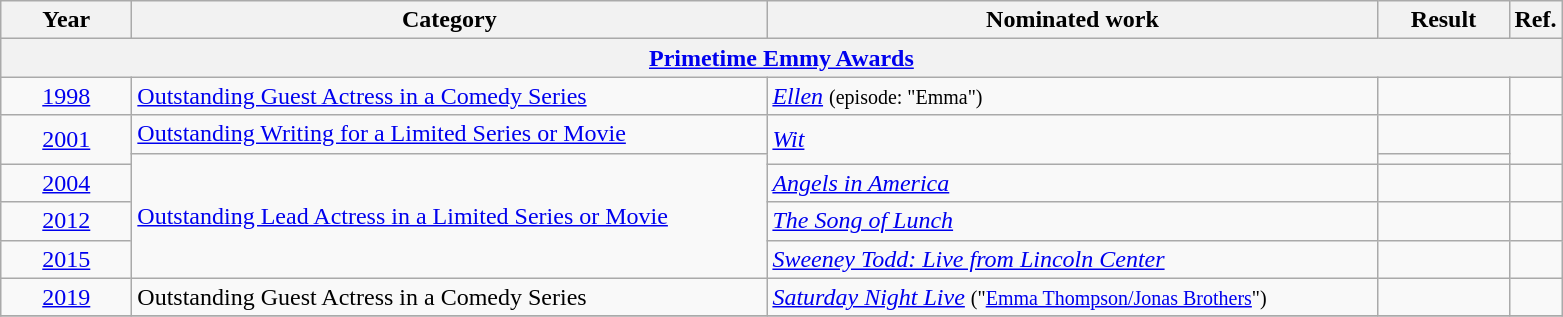<table class=wikitable>
<tr>
<th scope="col" style="width:5em;">Year</th>
<th scope="col" style="width:26em;">Category</th>
<th scope="col" style="width:25em;">Nominated work</th>
<th scope="col" style="width:5em;">Result</th>
<th>Ref.</th>
</tr>
<tr>
<th colspan=5><a href='#'>Primetime Emmy Awards</a></th>
</tr>
<tr>
<td style="text-align:center;"><a href='#'>1998</a></td>
<td><a href='#'>Outstanding Guest Actress in a Comedy Series</a></td>
<td><em><a href='#'>Ellen</a></em> <small> (episode: "Emma") </small></td>
<td></td>
<td style="text-align:center;"></td>
</tr>
<tr>
<td rowspan=2, style="text-align:center;"><a href='#'>2001</a></td>
<td><a href='#'>Outstanding Writing for a Limited Series or Movie</a></td>
<td rowspan=2><em><a href='#'>Wit</a></em></td>
<td></td>
<td rowspan=2, style="text-align:center;"></td>
</tr>
<tr>
<td rowspan=4><a href='#'>Outstanding Lead Actress in a Limited Series or Movie</a></td>
<td></td>
</tr>
<tr>
<td style="text-align:center;"><a href='#'>2004</a></td>
<td><em><a href='#'>Angels in America</a></em></td>
<td></td>
<td style="text-align:center;"></td>
</tr>
<tr>
<td style="text-align:center;"><a href='#'>2012</a></td>
<td><em><a href='#'>The Song of Lunch</a></em></td>
<td></td>
<td style="text-align:center;"></td>
</tr>
<tr>
<td style="text-align:center;"><a href='#'>2015</a></td>
<td><em><a href='#'>Sweeney Todd: Live from Lincoln Center</a></em></td>
<td></td>
<td style="text-align:center;"></td>
</tr>
<tr>
<td style="text-align:center;"><a href='#'>2019</a></td>
<td>Outstanding Guest Actress in a Comedy Series</td>
<td><em><a href='#'>Saturday Night Live</a></em> <small> ("<a href='#'>Emma Thompson/Jonas Brothers</a>") </small></td>
<td></td>
<td style="text-align:center;"></td>
</tr>
<tr>
</tr>
</table>
